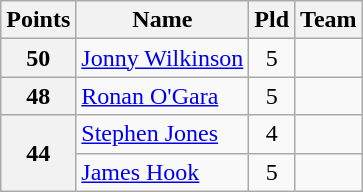<table class="wikitable">
<tr>
<th>Points</th>
<th>Name</th>
<th>Pld</th>
<th>Team</th>
</tr>
<tr>
<th align="center">50</th>
<td><a href='#'>Jonny Wilkinson</a></td>
<td align="center">5</td>
<td></td>
</tr>
<tr>
<th align="center">48</th>
<td><a href='#'>Ronan O'Gara</a></td>
<td align="center">5</td>
<td></td>
</tr>
<tr>
<th rowspan="2" align="center">44</th>
<td><a href='#'>Stephen Jones</a></td>
<td align="center">4</td>
<td></td>
</tr>
<tr>
<td><a href='#'>James Hook</a></td>
<td align="center">5</td>
<td></td>
</tr>
</table>
